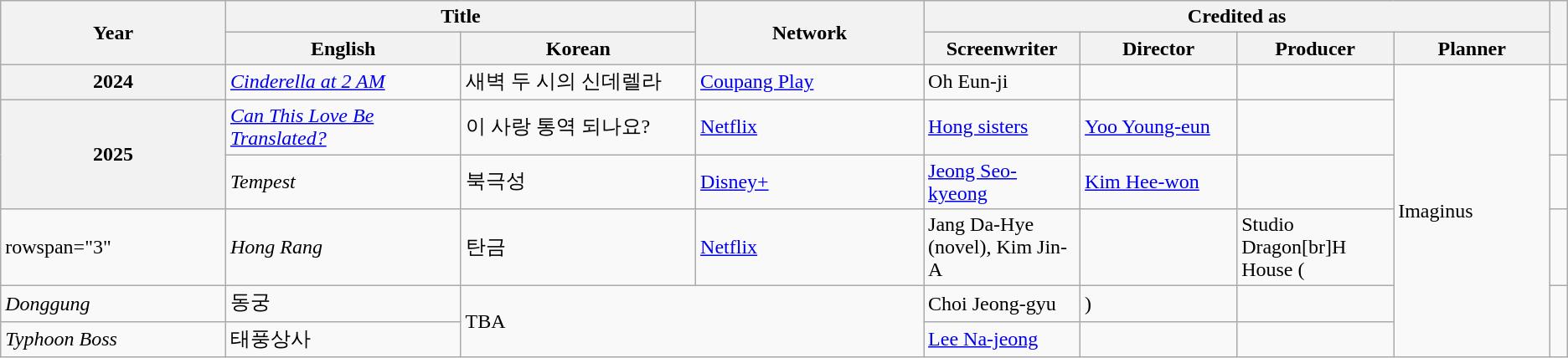<table class="wikitable sortable plainrowheaders">
<tr>
<th rowspan="2">Year</th>
<th colspan="2">Title</th>
<th rowspan="2">Network</th>
<th colspan="4">Credited as</th>
<th rowspan="2" class="unsortable"></th>
</tr>
<tr>
<th width="15%">English</th>
<th width="15%">Korean</th>
<th width="10%">Screenwriter</th>
<th width="10%">Director</th>
<th width="10%">Producer</th>
<th width="10%">Planner</th>
</tr>
<tr>
<th scope="row">2024</th>
<td><em><a href='#'>Cinderella at 2 AM</a></em></td>
<td>새벽 두 시의 신데렐라</td>
<td><a href='#'>Coupang Play</a></td>
<td>Oh Eun-ji</td>
<td></td>
<td></td>
<td rowspan="6">Imaginus</td>
<td></td>
</tr>
<tr>
<th scope="row" rowspan="2">2025</th>
<td><em><a href='#'>Can This Love Be Translated?</a></em></td>
<td>이 사랑 통역 되나요?</td>
<td><a href='#'>Netflix</a></td>
<td><a href='#'>Hong sisters</a></td>
<td><a href='#'>Yoo Young-eun</a></td>
<td></td>
<td><br></td>
</tr>
<tr>
<td><em>Tempest</em></td>
<td>북극성</td>
<td><a href='#'>Disney+</a></td>
<td><a href='#'>Jeong Seo-kyeong</a></td>
<td><a href='#'>Kim Hee-won</a></td>
<td></td>
<td><br></td>
</tr>
<tr>
<td>rowspan="3" </td>
<td><em>Hong Rang</em></td>
<td>탄금</td>
<td><a href='#'>Netflix</a></td>
<td>Jang Da-Hye (novel), Kim Jin-A</td>
<td></td>
<td>Studio Dragon[br]H House (</td>
<td></td>
</tr>
<tr>
<td><em>Donggung</em></td>
<td>동궁</td>
<td colspan="2" rowspan="2">TBA</td>
<td>Choi Jeong-gyu</td>
<td>)</td>
<td></td>
</tr>
<tr>
<td><em>Typhoon Boss</em></td>
<td>태풍상사</td>
<td><a href='#'>Lee Na-jeong</a></td>
<td></td>
<td></td>
</tr>
</table>
